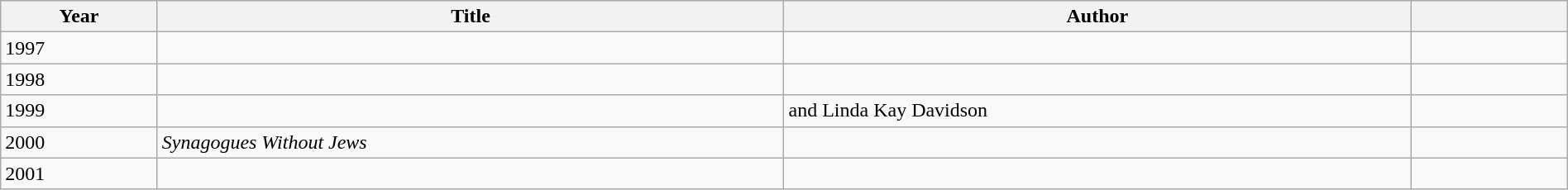<table class="wikitable sortable" style="width:100%">
<tr>
<th scope="col" style="width:10%">Year</th>
<th scope="col" style="width:40%">Title</th>
<th scope="col" style="width:40%">Author</th>
<th scope="col" style="width:10%"></th>
</tr>
<tr>
<td>1997</td>
<td><em></em></td>
<td></td>
<td></td>
</tr>
<tr>
<td>1998</td>
<td><em></em></td>
<td></td>
<td></td>
</tr>
<tr>
<td>1999</td>
<td><em></em></td>
<td> and Linda Kay Davidson</td>
<td></td>
</tr>
<tr>
<td>2000</td>
<td><em>Synagogues Without Jews</em></td>
<td></td>
<td></td>
</tr>
<tr>
<td>2001</td>
<td><em></em></td>
<td></td>
<td></td>
</tr>
</table>
